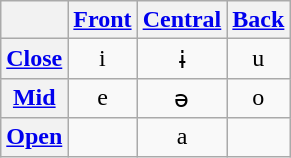<table class="wikitable" style="text-align:center">
<tr>
<th></th>
<th><a href='#'>Front</a></th>
<th><a href='#'>Central</a></th>
<th><a href='#'>Back</a></th>
</tr>
<tr align="center">
<th><a href='#'>Close</a></th>
<td>i</td>
<td>ɨ</td>
<td>u</td>
</tr>
<tr>
<th><a href='#'>Mid</a></th>
<td>e</td>
<td>ə</td>
<td>o</td>
</tr>
<tr align="center">
<th><a href='#'>Open</a></th>
<td></td>
<td>a</td>
<td></td>
</tr>
</table>
